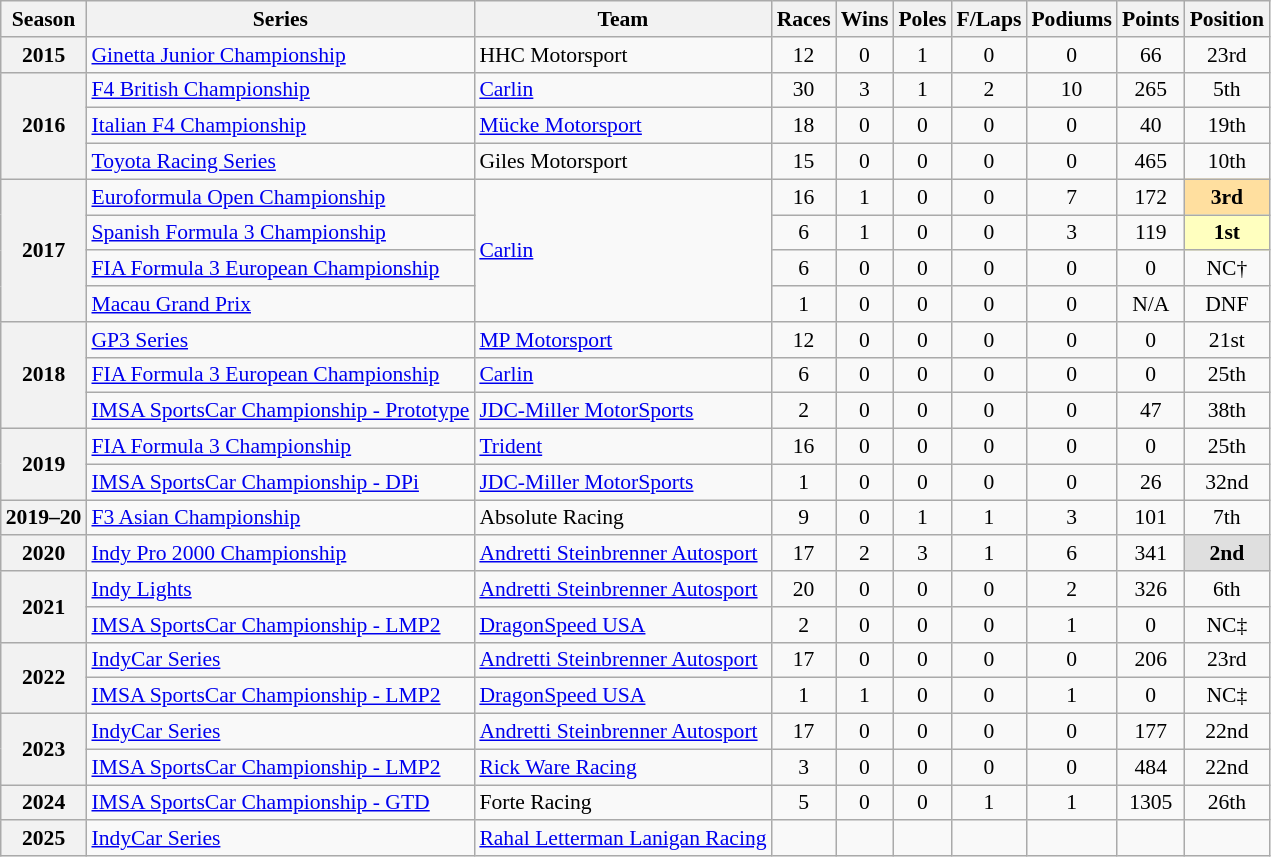<table class="wikitable" style="font-size: 90%; text-align:center">
<tr>
<th>Season</th>
<th>Series</th>
<th>Team</th>
<th>Races</th>
<th>Wins</th>
<th>Poles</th>
<th>F/Laps</th>
<th>Podiums</th>
<th>Points</th>
<th>Position</th>
</tr>
<tr>
<th>2015</th>
<td align=left><a href='#'>Ginetta Junior Championship</a></td>
<td align=left>HHC Motorsport</td>
<td>12</td>
<td>0</td>
<td>1</td>
<td>0</td>
<td>0</td>
<td>66</td>
<td>23rd</td>
</tr>
<tr>
<th rowspan=3>2016</th>
<td align=left><a href='#'>F4 British Championship</a></td>
<td align=left><a href='#'>Carlin</a></td>
<td>30</td>
<td>3</td>
<td>1</td>
<td>2</td>
<td>10</td>
<td>265</td>
<td>5th</td>
</tr>
<tr>
<td align=left><a href='#'>Italian F4 Championship</a></td>
<td align=left><a href='#'>Mücke Motorsport</a></td>
<td>18</td>
<td>0</td>
<td>0</td>
<td>0</td>
<td>0</td>
<td>40</td>
<td>19th</td>
</tr>
<tr>
<td align=left><a href='#'>Toyota Racing Series</a></td>
<td align=left>Giles Motorsport</td>
<td>15</td>
<td>0</td>
<td>0</td>
<td>0</td>
<td>0</td>
<td>465</td>
<td>10th</td>
</tr>
<tr>
<th rowspan=4>2017</th>
<td align=left><a href='#'>Euroformula Open Championship</a></td>
<td align=left rowspan=4><a href='#'>Carlin</a></td>
<td>16</td>
<td>1</td>
<td>0</td>
<td>0</td>
<td>7</td>
<td>172</td>
<td style="background:#FFDF9F;"><strong>3rd</strong></td>
</tr>
<tr>
<td align=left><a href='#'>Spanish Formula 3 Championship</a></td>
<td>6</td>
<td>1</td>
<td>0</td>
<td>0</td>
<td>3</td>
<td>119</td>
<td style="background:#FFFFBF;"><strong>1st</strong></td>
</tr>
<tr>
<td align=left><a href='#'>FIA Formula 3 European Championship</a></td>
<td>6</td>
<td>0</td>
<td>0</td>
<td>0</td>
<td>0</td>
<td>0</td>
<td>NC†</td>
</tr>
<tr>
<td align=left><a href='#'>Macau Grand Prix</a></td>
<td>1</td>
<td>0</td>
<td>0</td>
<td>0</td>
<td>0</td>
<td>N/A</td>
<td>DNF</td>
</tr>
<tr>
<th rowspan=3>2018</th>
<td align=left><a href='#'>GP3 Series</a></td>
<td align=left><a href='#'>MP Motorsport</a></td>
<td>12</td>
<td>0</td>
<td>0</td>
<td>0</td>
<td>0</td>
<td>0</td>
<td>21st</td>
</tr>
<tr>
<td align=left><a href='#'>FIA Formula 3 European Championship</a></td>
<td align=left><a href='#'>Carlin</a></td>
<td>6</td>
<td>0</td>
<td>0</td>
<td>0</td>
<td>0</td>
<td>0</td>
<td>25th</td>
</tr>
<tr>
<td align=left nowrap><a href='#'>IMSA SportsCar Championship - Prototype</a></td>
<td align=left><a href='#'>JDC-Miller MotorSports</a></td>
<td>2</td>
<td>0</td>
<td>0</td>
<td>0</td>
<td>0</td>
<td>47</td>
<td>38th</td>
</tr>
<tr>
<th rowspan=2>2019</th>
<td align=left><a href='#'>FIA Formula 3 Championship</a></td>
<td align=left><a href='#'>Trident</a></td>
<td>16</td>
<td>0</td>
<td>0</td>
<td>0</td>
<td>0</td>
<td>0</td>
<td>25th</td>
</tr>
<tr>
<td align=left nowrap><a href='#'>IMSA SportsCar Championship - DPi</a></td>
<td align=left><a href='#'>JDC-Miller MotorSports</a></td>
<td>1</td>
<td>0</td>
<td>0</td>
<td>0</td>
<td>0</td>
<td>26</td>
<td>32nd</td>
</tr>
<tr>
<th nowrap>2019–20</th>
<td align=left><a href='#'>F3 Asian Championship</a></td>
<td align=left>Absolute Racing</td>
<td>9</td>
<td>0</td>
<td>1</td>
<td>1</td>
<td>3</td>
<td>101</td>
<td>7th</td>
</tr>
<tr>
<th>2020</th>
<td align=left><a href='#'>Indy Pro 2000 Championship</a></td>
<td align=left><a href='#'>Andretti Steinbrenner Autosport</a></td>
<td>17</td>
<td>2</td>
<td>3</td>
<td>1</td>
<td>6</td>
<td>341</td>
<td style="background:#DFDFDF;"><strong>2nd</strong></td>
</tr>
<tr>
<th rowspan=2>2021</th>
<td align=left><a href='#'>Indy Lights</a></td>
<td align=left><a href='#'>Andretti Steinbrenner Autosport</a></td>
<td>20</td>
<td>0</td>
<td>0</td>
<td>0</td>
<td>2</td>
<td>326</td>
<td>6th</td>
</tr>
<tr>
<td align=left><a href='#'>IMSA SportsCar Championship - LMP2</a></td>
<td align=left><a href='#'>DragonSpeed USA</a></td>
<td>2</td>
<td>0</td>
<td>0</td>
<td>0</td>
<td>1</td>
<td>0</td>
<td>NC‡</td>
</tr>
<tr>
<th rowspan="2">2022</th>
<td align=left><a href='#'>IndyCar Series</a></td>
<td align=left><a href='#'>Andretti Steinbrenner Autosport</a></td>
<td>17</td>
<td>0</td>
<td>0</td>
<td>0</td>
<td>0</td>
<td>206</td>
<td>23rd</td>
</tr>
<tr>
<td align=left><a href='#'>IMSA SportsCar Championship - LMP2</a></td>
<td align=left><a href='#'>DragonSpeed USA</a></td>
<td>1</td>
<td>1</td>
<td>0</td>
<td>0</td>
<td>1</td>
<td>0</td>
<td>NC‡</td>
</tr>
<tr>
<th rowspan="2">2023</th>
<td align=left><a href='#'>IndyCar Series</a></td>
<td align=left nowrap><a href='#'>Andretti Steinbrenner Autosport</a></td>
<td>17</td>
<td>0</td>
<td>0</td>
<td>0</td>
<td>0</td>
<td>177</td>
<td>22nd</td>
</tr>
<tr>
<td align=left><a href='#'>IMSA SportsCar Championship - LMP2</a></td>
<td align=left><a href='#'>Rick Ware Racing</a></td>
<td>3</td>
<td>0</td>
<td>0</td>
<td>0</td>
<td>0</td>
<td>484</td>
<td>22nd</td>
</tr>
<tr>
<th>2024</th>
<td align=left><a href='#'>IMSA SportsCar Championship - GTD</a></td>
<td align=left>Forte Racing</td>
<td>5</td>
<td>0</td>
<td>0</td>
<td>1</td>
<td>1</td>
<td>1305</td>
<td>26th</td>
</tr>
<tr>
<th>2025</th>
<td align=left><a href='#'>IndyCar Series</a></td>
<td align=left><a href='#'>Rahal Letterman Lanigan Racing</a></td>
<td></td>
<td></td>
<td></td>
<td></td>
<td></td>
<td></td>
<td></td>
</tr>
</table>
